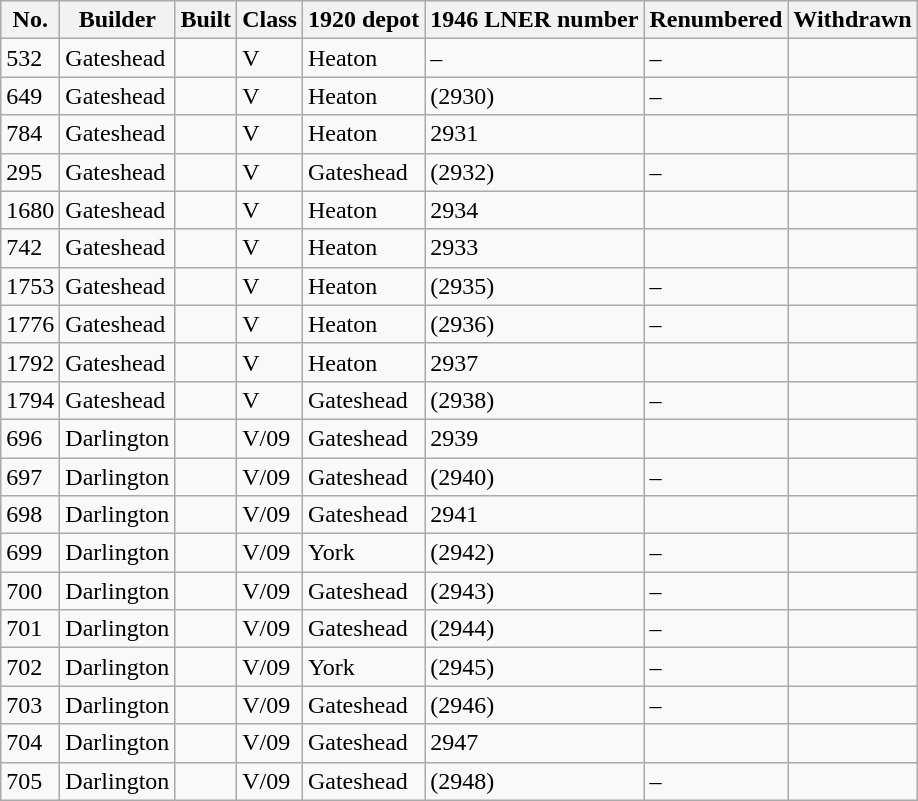<table class="wikitable sortable">
<tr>
<th>No.</th>
<th>Builder</th>
<th>Built</th>
<th>Class</th>
<th>1920 depot</th>
<th>1946 LNER number</th>
<th>Renumbered</th>
<th>Withdrawn</th>
</tr>
<tr>
<td>532</td>
<td>Gateshead</td>
<td></td>
<td>V</td>
<td>Heaton</td>
<td>–</td>
<td>–</td>
<td></td>
</tr>
<tr>
<td>649</td>
<td>Gateshead</td>
<td></td>
<td>V</td>
<td>Heaton</td>
<td>(2930)</td>
<td>–</td>
<td></td>
</tr>
<tr>
<td>784</td>
<td>Gateshead</td>
<td></td>
<td>V</td>
<td>Heaton</td>
<td>2931</td>
<td></td>
<td></td>
</tr>
<tr>
<td>295</td>
<td>Gateshead</td>
<td></td>
<td>V</td>
<td>Gateshead</td>
<td>(2932)</td>
<td>–</td>
<td></td>
</tr>
<tr>
<td>1680</td>
<td>Gateshead</td>
<td></td>
<td>V</td>
<td>Heaton</td>
<td>2934</td>
<td></td>
<td></td>
</tr>
<tr>
<td>742</td>
<td>Gateshead</td>
<td></td>
<td>V</td>
<td>Heaton</td>
<td>2933</td>
<td></td>
<td></td>
</tr>
<tr>
<td>1753</td>
<td>Gateshead</td>
<td></td>
<td>V</td>
<td>Heaton</td>
<td>(2935)</td>
<td>–</td>
<td></td>
</tr>
<tr>
<td>1776</td>
<td>Gateshead</td>
<td></td>
<td>V</td>
<td>Heaton</td>
<td>(2936)</td>
<td>–</td>
<td></td>
</tr>
<tr>
<td>1792</td>
<td>Gateshead</td>
<td></td>
<td>V</td>
<td>Heaton</td>
<td>2937</td>
<td></td>
<td></td>
</tr>
<tr>
<td>1794</td>
<td>Gateshead</td>
<td></td>
<td>V</td>
<td>Gateshead</td>
<td>(2938)</td>
<td>–</td>
<td></td>
</tr>
<tr>
<td>696</td>
<td>Darlington</td>
<td></td>
<td>V/09</td>
<td>Gateshead</td>
<td>2939</td>
<td></td>
<td></td>
</tr>
<tr>
<td>697</td>
<td>Darlington</td>
<td></td>
<td>V/09</td>
<td>Gateshead</td>
<td>(2940)</td>
<td>–</td>
<td></td>
</tr>
<tr>
<td>698</td>
<td>Darlington</td>
<td></td>
<td>V/09</td>
<td>Gateshead</td>
<td>2941</td>
<td></td>
<td></td>
</tr>
<tr>
<td>699</td>
<td>Darlington</td>
<td></td>
<td>V/09</td>
<td>York</td>
<td>(2942)</td>
<td>–</td>
<td></td>
</tr>
<tr>
<td>700</td>
<td>Darlington</td>
<td></td>
<td>V/09</td>
<td>Gateshead</td>
<td>(2943)</td>
<td>–</td>
<td></td>
</tr>
<tr>
<td>701</td>
<td>Darlington</td>
<td></td>
<td>V/09</td>
<td>Gateshead</td>
<td>(2944)</td>
<td>–</td>
<td></td>
</tr>
<tr>
<td>702</td>
<td>Darlington</td>
<td></td>
<td>V/09</td>
<td>York</td>
<td>(2945)</td>
<td>–</td>
<td></td>
</tr>
<tr>
<td>703</td>
<td>Darlington</td>
<td></td>
<td>V/09</td>
<td>Gateshead</td>
<td>(2946)</td>
<td>–</td>
<td></td>
</tr>
<tr>
<td>704</td>
<td>Darlington</td>
<td></td>
<td>V/09</td>
<td>Gateshead</td>
<td>2947</td>
<td></td>
<td></td>
</tr>
<tr>
<td>705</td>
<td>Darlington</td>
<td></td>
<td>V/09</td>
<td>Gateshead</td>
<td>(2948)</td>
<td>–</td>
<td></td>
</tr>
</table>
